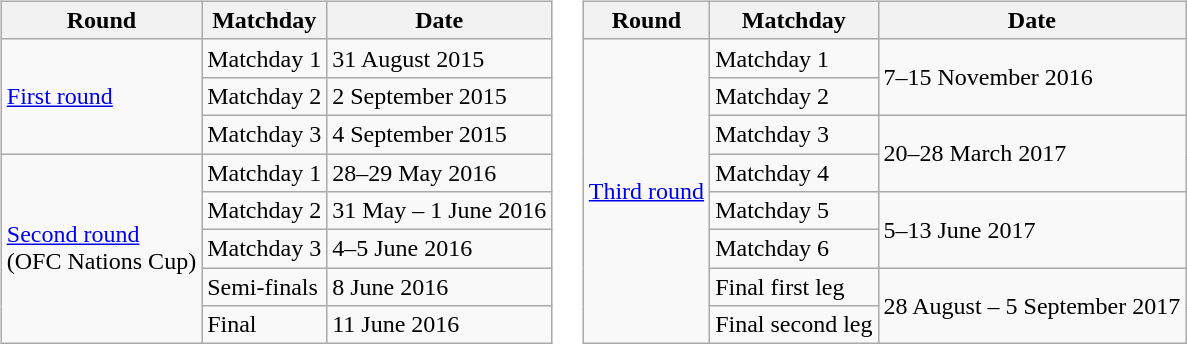<table>
<tr>
<td valign=top><br><table class="wikitable">
<tr>
<th>Round</th>
<th>Matchday</th>
<th>Date</th>
</tr>
<tr>
<td rowspan=3><a href='#'>First round</a></td>
<td>Matchday 1</td>
<td>31 August 2015</td>
</tr>
<tr>
<td>Matchday 2</td>
<td>2 September 2015</td>
</tr>
<tr>
<td>Matchday 3</td>
<td>4 September 2015</td>
</tr>
<tr>
<td rowspan=5><a href='#'>Second round</a><br>(OFC Nations Cup)</td>
<td>Matchday 1</td>
<td>28–29 May 2016</td>
</tr>
<tr>
<td>Matchday 2</td>
<td>31 May – 1 June 2016</td>
</tr>
<tr>
<td>Matchday 3</td>
<td>4–5 June 2016</td>
</tr>
<tr>
<td>Semi-finals</td>
<td>8 June 2016</td>
</tr>
<tr>
<td>Final</td>
<td>11 June 2016</td>
</tr>
</table>
</td>
<td valign=top><br><table class="wikitable">
<tr>
<th>Round</th>
<th>Matchday</th>
<th>Date</th>
</tr>
<tr>
<td rowspan=8><a href='#'>Third round</a></td>
<td>Matchday 1</td>
<td rowspan=2>7–15 November 2016</td>
</tr>
<tr>
<td>Matchday 2</td>
</tr>
<tr>
<td>Matchday 3</td>
<td rowspan=2>20–28 March 2017</td>
</tr>
<tr>
<td>Matchday 4</td>
</tr>
<tr>
<td>Matchday 5</td>
<td rowspan=2>5–13 June 2017</td>
</tr>
<tr>
<td>Matchday 6</td>
</tr>
<tr>
<td>Final first leg</td>
<td rowspan=2>28 August – 5 September 2017</td>
</tr>
<tr>
<td>Final second leg</td>
</tr>
</table>
</td>
</tr>
</table>
